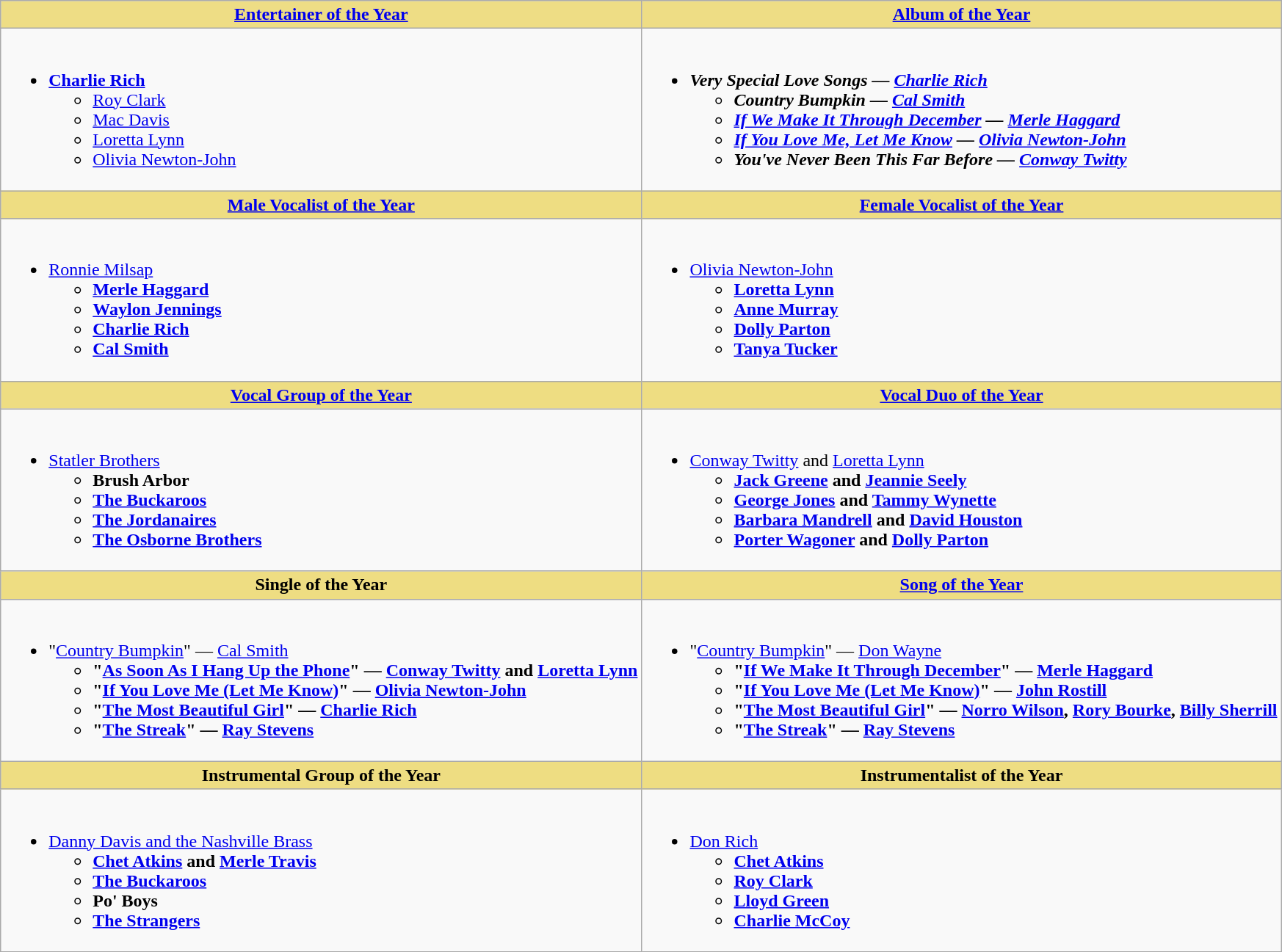<table class="wikitable">
<tr>
<th style="background:#EEDD85; width=50%"><a href='#'>Entertainer of the Year</a></th>
<th style="background:#EEDD85; width=50%"><a href='#'>Album of the Year</a></th>
</tr>
<tr>
<td valign="top"><br><ul><li><strong><a href='#'>Charlie Rich</a></strong><ul><li><a href='#'>Roy Clark</a></li><li><a href='#'>Mac Davis</a></li><li><a href='#'>Loretta Lynn</a></li><li><a href='#'>Olivia Newton-John</a></li></ul></li></ul></td>
<td valign="top"><br><ul><li><strong><em>Very Special Love Songs<em> — <a href='#'>Charlie Rich</a><strong><ul><li></em>Country Bumpkin<em> — <a href='#'>Cal Smith</a></li><li></em><a href='#'>If We Make It Through December</a><em> — <a href='#'>Merle Haggard</a>          </li><li></em><a href='#'>If You Love Me, Let Me Know</a><em> — <a href='#'>Olivia Newton-John</a></li><li></em>You've Never Been This Far Before<em> — <a href='#'>Conway Twitty</a></li></ul></li></ul></td>
</tr>
<tr>
<th style="background:#EEDD82; width=50%"><a href='#'>Male Vocalist of the Year</a></th>
<th style="background:#EEDD82; width=50%"><a href='#'>Female Vocalist of the Year</a></th>
</tr>
<tr>
<td valign="top"><br><ul><li></strong><a href='#'>Ronnie Milsap</a><strong><ul><li><a href='#'>Merle Haggard</a></li><li><a href='#'>Waylon Jennings</a></li><li><a href='#'>Charlie Rich</a></li><li><a href='#'>Cal Smith</a></li></ul></li></ul></td>
<td valign="top"><br><ul><li></strong><a href='#'>Olivia Newton-John</a><strong><ul><li><a href='#'>Loretta Lynn</a></li><li><a href='#'>Anne Murray</a></li><li><a href='#'>Dolly Parton</a></li><li><a href='#'>Tanya Tucker</a></li></ul></li></ul></td>
</tr>
<tr>
<th style="background:#EEDD82; width=50%"><a href='#'>Vocal Group of the Year</a></th>
<th style="background:#EEDD82; width=50%"><a href='#'>Vocal Duo of the Year</a></th>
</tr>
<tr>
<td valign="top"><br><ul><li></strong><a href='#'>Statler Brothers</a><strong><ul><li>Brush Arbor</li><li><a href='#'>The Buckaroos</a></li><li><a href='#'>The Jordanaires</a></li><li><a href='#'>The Osborne Brothers</a></li></ul></li></ul></td>
<td valign="top"><br><ul><li></strong><a href='#'>Conway Twitty</a> and <a href='#'>Loretta Lynn</a><strong><ul><li><a href='#'>Jack Greene</a> and <a href='#'>Jeannie Seely</a></li><li><a href='#'>George Jones</a> and <a href='#'>Tammy Wynette</a></li><li><a href='#'>Barbara Mandrell</a> and <a href='#'>David Houston</a></li><li><a href='#'>Porter Wagoner</a> and <a href='#'>Dolly Parton</a></li></ul></li></ul></td>
</tr>
<tr>
<th style="background:#EEDD82; width=50%">Single of the Year</th>
<th style="background:#EEDD82; width=50%"><a href='#'>Song of the Year</a></th>
</tr>
<tr>
<td valign="top"><br><ul><li></strong>"<a href='#'>Country Bumpkin</a>" — <a href='#'>Cal Smith</a><strong><ul><li>"<a href='#'>As Soon As I Hang Up the Phone</a>" — <a href='#'>Conway Twitty</a> and <a href='#'>Loretta Lynn</a></li><li>"<a href='#'>If You Love Me (Let Me Know)</a>" — <a href='#'>Olivia Newton-John</a></li><li>"<a href='#'>The Most Beautiful Girl</a>" — <a href='#'>Charlie Rich</a></li><li>"<a href='#'>The Streak</a>" — <a href='#'>Ray Stevens</a></li></ul></li></ul></td>
<td valign="top"><br><ul><li></strong>"<a href='#'>Country Bumpkin</a>" — <a href='#'>Don Wayne</a><strong><ul><li>"<a href='#'>If We Make It Through December</a>" — <a href='#'>Merle Haggard</a></li><li>"<a href='#'>If You Love Me (Let Me Know)</a>" — <a href='#'>John Rostill</a></li><li>"<a href='#'>The Most Beautiful Girl</a>" — <a href='#'>Norro Wilson</a>, <a href='#'>Rory Bourke</a>, <a href='#'>Billy Sherrill</a></li><li>"<a href='#'>The Streak</a>" — <a href='#'>Ray Stevens</a></li></ul></li></ul></td>
</tr>
<tr>
<th style="background:#EEDD82; width=50%">Instrumental Group of the Year</th>
<th style="background:#EEDD82; width=50%">Instrumentalist of the Year</th>
</tr>
<tr>
<td valign="top"><br><ul><li></strong><a href='#'>Danny Davis and the Nashville Brass</a><strong><ul><li><a href='#'>Chet Atkins</a> and <a href='#'>Merle Travis</a></li><li><a href='#'>The Buckaroos</a></li><li>Po' Boys</li><li><a href='#'>The Strangers</a></li></ul></li></ul></td>
<td valign="top"><br><ul><li></strong><a href='#'>Don Rich</a><strong><ul><li><a href='#'>Chet Atkins</a></li><li><a href='#'>Roy Clark</a></li><li><a href='#'>Lloyd Green</a></li><li><a href='#'>Charlie McCoy</a></li></ul></li></ul></td>
</tr>
</table>
